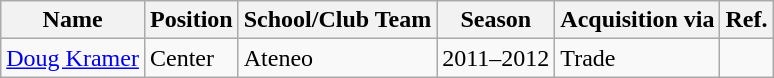<table class="wikitable sortable">
<tr>
<th class="unsortable">Name</th>
<th>Position</th>
<th>School/Club Team</th>
<th>Season</th>
<th>Acquisition via</th>
<th class=unsortable>Ref.</th>
</tr>
<tr>
<td><a href='#'>Doug Kramer</a></td>
<td>Center</td>
<td>Ateneo</td>
<td>2011–2012</td>
<td>Trade</td>
<td></td>
</tr>
</table>
